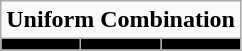<table class="wikitable">
<tr>
<td align="center" Colspan="3"><strong>Uniform Combination</strong></td>
</tr>
<tr align="center">
<th style="background:#000000;"></th>
<th style="background:#000000;"></th>
<th style="background:#000000;"></th>
</tr>
</table>
